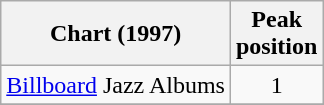<table class="wikitable">
<tr>
<th>Chart (1997)</th>
<th>Peak<br>position</th>
</tr>
<tr>
<td><a href='#'>Billboard</a> Jazz Albums</td>
<td align=center>1</td>
</tr>
<tr>
</tr>
</table>
